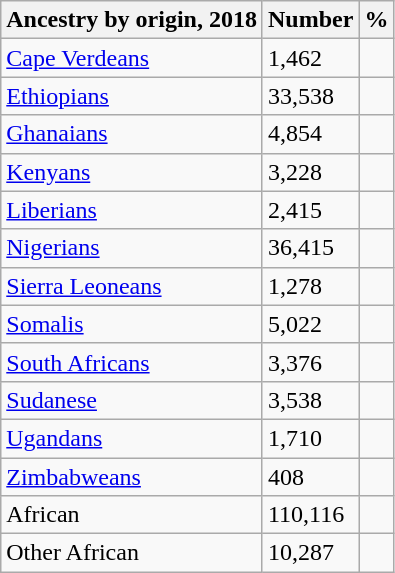<table class="wikitable sortable" font-size:75%">
<tr>
<th>Ancestry by origin, 2018</th>
<th>Number</th>
<th>%</th>
</tr>
<tr>
<td> <a href='#'>Cape Verdeans</a></td>
<td>1,462</td>
<td></td>
</tr>
<tr>
<td> <a href='#'>Ethiopians</a></td>
<td>33,538</td>
<td></td>
</tr>
<tr>
<td> <a href='#'>Ghanaians</a></td>
<td>4,854</td>
<td></td>
</tr>
<tr>
<td> <a href='#'>Kenyans</a></td>
<td>3,228</td>
<td></td>
</tr>
<tr>
<td> <a href='#'>Liberians</a></td>
<td>2,415</td>
<td></td>
</tr>
<tr>
<td> <a href='#'>Nigerians</a></td>
<td>36,415</td>
<td></td>
</tr>
<tr>
<td> <a href='#'>Sierra Leoneans</a></td>
<td>1,278</td>
<td></td>
</tr>
<tr>
<td> <a href='#'>Somalis</a></td>
<td>5,022</td>
<td></td>
</tr>
<tr>
<td> <a href='#'>South Africans</a></td>
<td>3,376</td>
<td></td>
</tr>
<tr>
<td> <a href='#'>Sudanese</a></td>
<td>3,538</td>
<td></td>
</tr>
<tr>
<td> <a href='#'>Ugandans</a></td>
<td>1,710</td>
<td></td>
</tr>
<tr>
<td> <a href='#'>Zimbabweans</a></td>
<td>408</td>
<td></td>
</tr>
<tr>
<td>African</td>
<td>110,116</td>
<td></td>
</tr>
<tr>
<td>Other African</td>
<td>10,287</td>
<td></td>
</tr>
</table>
